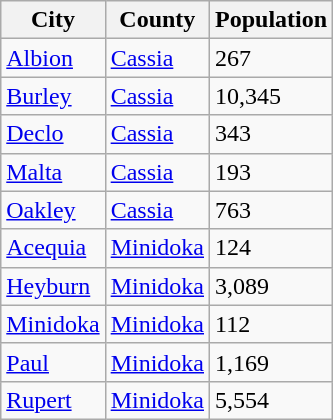<table class="wikitable sortable">
<tr>
<th>City</th>
<th>County</th>
<th>Population</th>
</tr>
<tr>
<td><a href='#'>Albion</a></td>
<td><a href='#'>Cassia</a></td>
<td>267</td>
</tr>
<tr>
<td><a href='#'>Burley</a></td>
<td><a href='#'>Cassia</a></td>
<td>10,345</td>
</tr>
<tr>
<td><a href='#'>Declo</a></td>
<td><a href='#'>Cassia</a></td>
<td>343</td>
</tr>
<tr>
<td><a href='#'>Malta</a></td>
<td><a href='#'>Cassia</a></td>
<td>193</td>
</tr>
<tr>
<td><a href='#'>Oakley</a></td>
<td><a href='#'>Cassia</a></td>
<td>763</td>
</tr>
<tr>
<td><a href='#'>Acequia</a></td>
<td><a href='#'>Minidoka</a></td>
<td>124</td>
</tr>
<tr>
<td><a href='#'>Heyburn</a></td>
<td><a href='#'>Minidoka</a></td>
<td>3,089</td>
</tr>
<tr>
<td><a href='#'>Minidoka</a></td>
<td><a href='#'>Minidoka</a></td>
<td>112</td>
</tr>
<tr>
<td><a href='#'>Paul</a></td>
<td><a href='#'>Minidoka</a></td>
<td>1,169</td>
</tr>
<tr>
<td><a href='#'>Rupert</a></td>
<td><a href='#'>Minidoka</a></td>
<td>5,554</td>
</tr>
</table>
